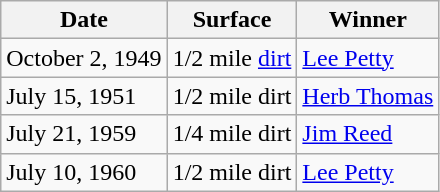<table class="wikitable" border="1">
<tr>
<th>Date</th>
<th>Surface</th>
<th>Winner</th>
</tr>
<tr>
<td>October 2, 1949</td>
<td>1/2 mile <a href='#'>dirt</a></td>
<td><a href='#'>Lee Petty</a></td>
</tr>
<tr>
<td>July 15, 1951</td>
<td>1/2 mile dirt</td>
<td><a href='#'>Herb Thomas</a></td>
</tr>
<tr>
<td>July 21, 1959</td>
<td>1/4 mile dirt</td>
<td><a href='#'>Jim Reed</a></td>
</tr>
<tr>
<td>July 10, 1960</td>
<td>1/2 mile dirt</td>
<td><a href='#'>Lee Petty</a></td>
</tr>
</table>
